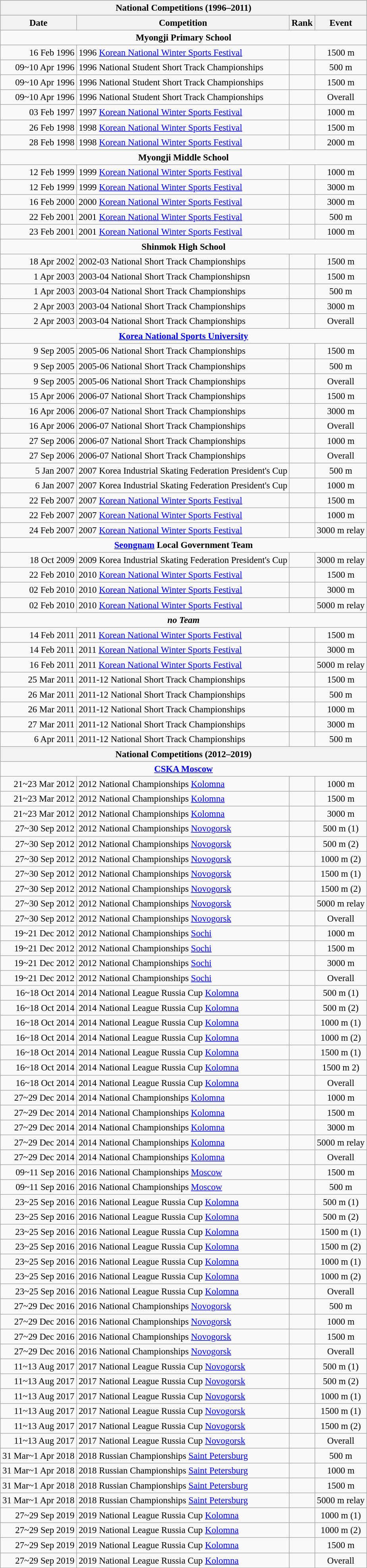<table class="wikitable" style="font-size: 95%; text-align: center">
<tr>
<th colspan="5"> National Competitions (1996–2011)</th>
</tr>
<tr>
<th>Date</th>
<th>Competition</th>
<th>Rank</th>
<th>Event</th>
</tr>
<tr>
<td colspan="6"><strong>Myongji Primary School</strong></td>
</tr>
<tr>
<td align="right">16 Feb 1996</td>
<td align="left">1996 <a href='#'>Korean National Winter Sports Festival</a></td>
<td></td>
<td>1500 m</td>
</tr>
<tr>
<td align="right">09~10 Apr 1996</td>
<td align="left">1996 National Student Short Track Championships</td>
<td></td>
<td>500 m</td>
</tr>
<tr>
<td align="right">09~10 Apr 1996</td>
<td align="left">1996 National Student Short Track Championships</td>
<td></td>
<td>1500 m</td>
</tr>
<tr>
<td align="right">09~10 Apr 1996</td>
<td align="left">1996 National Student Short Track Championships</td>
<td></td>
<td>Overall</td>
</tr>
<tr>
<td align="right">03 Feb 1997</td>
<td align="left">1997 <a href='#'>Korean National Winter Sports Festival</a></td>
<td></td>
<td>1000 m</td>
</tr>
<tr>
<td align="right">26 Feb 1998</td>
<td align="left">1998 <a href='#'>Korean National Winter Sports Festival</a></td>
<td></td>
<td>1500 m</td>
</tr>
<tr>
<td align="right">28 Feb 1998</td>
<td align="left">1998 <a href='#'>Korean National Winter Sports Festival</a></td>
<td></td>
<td>2000 m</td>
</tr>
<tr>
<td colspan="6"><strong>Myongji Middle School</strong></td>
</tr>
<tr>
<td align="right">12 Feb 1999</td>
<td align="left">1999 <a href='#'>Korean National Winter Sports Festival</a></td>
<td></td>
<td>1000 m</td>
</tr>
<tr>
<td align="right">12 Feb 1999</td>
<td align="left">1999 <a href='#'>Korean National Winter Sports Festival</a></td>
<td></td>
<td>3000 m</td>
</tr>
<tr>
<td align="right">16 Feb 2000</td>
<td align="left">2000 <a href='#'>Korean National Winter Sports Festival</a></td>
<td></td>
<td>3000 m</td>
</tr>
<tr>
<td align="right">22 Feb 2001</td>
<td align="left">2001 <a href='#'>Korean National Winter Sports Festival</a></td>
<td></td>
<td>500 m</td>
</tr>
<tr>
<td align="right">23 Feb 2001</td>
<td align="left">2001 <a href='#'>Korean National Winter Sports Festival</a></td>
<td></td>
<td>1000 m</td>
</tr>
<tr>
<td colspan="6"><strong>Shinmok High School</strong></td>
</tr>
<tr>
<td align="right">18 Apr 2002</td>
<td align="left">2002-03 National Short Track Championships</td>
<td></td>
<td>1500 m</td>
</tr>
<tr>
<td align="right">1 Apr 2003</td>
<td align="left">2003-04 National Short Track Championshipsn</td>
<td></td>
<td>1500 m</td>
</tr>
<tr>
<td align="right">1 Apr 2003</td>
<td align="left">2003-04 National Short Track Championships</td>
<td></td>
<td>500 m</td>
</tr>
<tr>
<td align="right">2 Apr 2003</td>
<td align="left">2003-04 National Short Track Championships</td>
<td></td>
<td>3000 m</td>
</tr>
<tr>
<td align="right">2 Apr 2003</td>
<td align="left">2003-04 National Short Track Championships</td>
<td></td>
<td>Overall</td>
</tr>
<tr>
<td colspan="6"><strong><a href='#'>Korea National Sports University</a></strong></td>
</tr>
<tr>
<td align="right">9 Sep 2005</td>
<td align="left">2005-06 National Short Track Championships</td>
<td></td>
<td>1500 m</td>
</tr>
<tr>
<td align="right">9 Sep 2005</td>
<td align="left">2005-06 National Short Track Championships</td>
<td></td>
<td>500 m</td>
</tr>
<tr>
<td align="right">9 Sep 2005</td>
<td align="left">2005-06 National Short Track Championships</td>
<td></td>
<td>Overall</td>
</tr>
<tr>
<td align="right">15 Apr 2006</td>
<td align="left">2006-07 National Short Track Championships</td>
<td></td>
<td>1500 m</td>
</tr>
<tr>
<td align="right">16 Apr 2006</td>
<td align="left">2006-07 National Short Track Championships</td>
<td></td>
<td>3000 m</td>
</tr>
<tr>
<td align="right">16 Apr 2006</td>
<td align="left">2006-07 National Short Track Championships</td>
<td></td>
<td>Overall</td>
</tr>
<tr>
<td align="right">27 Sep 2006</td>
<td align="left">2006-07 National Short Track Championships</td>
<td></td>
<td>1000 m</td>
</tr>
<tr>
<td align="right">27 Sep 2006</td>
<td align="left">2006-07 National Short Track Championships</td>
<td></td>
<td>Overall</td>
</tr>
<tr>
<td align="right">5 Jan 2007</td>
<td align="left">2007 Korea Industrial Skating Federation President's Cup</td>
<td></td>
<td>500 m</td>
</tr>
<tr>
<td align="right">6 Jan 2007</td>
<td align="left">2007 Korea Industrial Skating Federation President's Cup</td>
<td></td>
<td>1000 m</td>
</tr>
<tr>
<td align="right">22 Feb 2007</td>
<td align="left">2007 <a href='#'>Korean National Winter Sports Festival</a></td>
<td></td>
<td>1500 m</td>
</tr>
<tr>
<td align="right">22 Feb 2007</td>
<td align="left">2007 <a href='#'>Korean National Winter Sports Festival</a></td>
<td></td>
<td>1000 m</td>
</tr>
<tr>
<td align="right">24 Feb 2007</td>
<td align="left">2007 <a href='#'>Korean National Winter Sports Festival</a></td>
<td></td>
<td>3000 m relay</td>
</tr>
<tr>
<td colspan="6"><strong><a href='#'>Seongnam</a> Local Government Team</strong></td>
</tr>
<tr>
<td align="right">18 Oct 2009</td>
<td align="left">2009 Korea Industrial Skating Federation President's Cup</td>
<td></td>
<td>3000 m relay</td>
</tr>
<tr>
<td align="right">22 Feb 2010</td>
<td align="left">2010 <a href='#'>Korean National Winter Sports Festival</a></td>
<td></td>
<td>1500 m</td>
</tr>
<tr>
<td align="right">02 Feb 2010</td>
<td align="left">2010 <a href='#'>Korean National Winter Sports Festival</a></td>
<td></td>
<td>3000 m</td>
</tr>
<tr>
<td align="right">02 Feb 2010</td>
<td align="left">2010 <a href='#'>Korean National Winter Sports Festival</a></td>
<td></td>
<td>5000 m relay</td>
</tr>
<tr>
<td colspan="6"><strong><em>no Team</em></strong></td>
</tr>
<tr>
<td align="right">14 Feb 2011</td>
<td align="left">2011 <a href='#'>Korean National Winter Sports Festival</a></td>
<td></td>
<td>1500 m</td>
</tr>
<tr>
<td align="right">14 Feb 2011</td>
<td align="left">2011 <a href='#'>Korean National Winter Sports Festival</a></td>
<td></td>
<td>3000 m</td>
</tr>
<tr>
<td align="right">16 Feb 2011</td>
<td align="left">2011 <a href='#'>Korean National Winter Sports Festival</a></td>
<td></td>
<td>5000 m relay</td>
</tr>
<tr>
<td align="right">25 Mar 2011</td>
<td align="left">2011-12 National Short Track Championships</td>
<td></td>
<td>1500 m</td>
</tr>
<tr>
<td align="right">26 Mar 2011</td>
<td align="left">2011-12 National Short Track Championships</td>
<td></td>
<td>500 m</td>
</tr>
<tr>
<td align="right">26 Mar 2011</td>
<td align="left">2011-12 National Short Track Championships</td>
<td></td>
<td>1000 m</td>
</tr>
<tr>
<td align="right">27 Mar 2011</td>
<td align="left">2011-12 National Short Track Championships</td>
<td></td>
<td>3000 m</td>
</tr>
<tr>
<td align="right">6 Apr 2011</td>
<td align="left">2011-12 National Short Track Championships</td>
<td></td>
<td>500 m</td>
</tr>
<tr>
<th colspan="6"> National Competitions (2012–2019)</th>
</tr>
<tr>
<td colspan="6"><strong><a href='#'>CSKA Moscow</a></strong></td>
</tr>
<tr>
<td align="right">21~23 Mar 2012</td>
<td align="left">2012  National Championships <a href='#'>Kolomna</a></td>
<td></td>
<td>1000 m</td>
</tr>
<tr>
<td align="right">21~23 Mar 2012</td>
<td align="left">2012 National Championships <a href='#'>Kolomna</a></td>
<td></td>
<td>1500 m</td>
</tr>
<tr>
<td align="right">21~23 Mar 2012</td>
<td align="left">2012 National Championships <a href='#'>Kolomna</a></td>
<td></td>
<td>3000 m</td>
</tr>
<tr>
<td align="right">27~30 Sep 2012</td>
<td align="left">2012 National Championships <a href='#'>Novogorsk</a></td>
<td></td>
<td>500 m (1)</td>
</tr>
<tr>
<td align="right">27~30 Sep 2012</td>
<td align="left">2012 National Championships  <a href='#'>Novogorsk</a></td>
<td></td>
<td>500 m (2)</td>
</tr>
<tr>
<td align="right">27~30 Sep 2012</td>
<td align="left">2012 National Championships  <a href='#'>Novogorsk</a></td>
<td></td>
<td>1000 m (2)</td>
</tr>
<tr>
<td align="right">27~30 Sep 2012</td>
<td align="left">2012 National Championships <a href='#'>Novogorsk</a></td>
<td></td>
<td>1500 m (1)</td>
</tr>
<tr>
<td align="right">27~30 Sep 2012</td>
<td align="left">2012 National Championships <a href='#'>Novogorsk</a></td>
<td></td>
<td>1500 m (2)</td>
</tr>
<tr>
<td align="right">27~30 Sep 2012</td>
<td align="left">2012 National Championships <a href='#'>Novogorsk</a></td>
<td></td>
<td>5000 m relay</td>
</tr>
<tr>
<td align="right">27~30 Sep 2012</td>
<td align="left">2012 National Championships <a href='#'>Novogorsk</a></td>
<td></td>
<td>Overall</td>
</tr>
<tr>
<td align="right">19~21 Dec 2012</td>
<td align="left">2012 National Championships <a href='#'>Sochi</a></td>
<td></td>
<td>1000 m</td>
</tr>
<tr>
<td align="right">19~21 Dec 2012</td>
<td align="left">2012 National Championships <a href='#'>Sochi</a></td>
<td></td>
<td>1500 m</td>
</tr>
<tr>
<td align="right">19~21 Dec 2012</td>
<td align="left">2012 National Championships <a href='#'>Sochi</a></td>
<td></td>
<td>3000 m</td>
</tr>
<tr>
<td align="right">19~21 Dec 2012</td>
<td align="left">2012 National Championships <a href='#'>Sochi</a></td>
<td></td>
<td>Overall</td>
</tr>
<tr>
<td align="right">16~18 Oct 2014</td>
<td align="left">2014 National League Russia Cup <a href='#'>Kolomna</a></td>
<td></td>
<td>500 m (1)</td>
</tr>
<tr>
<td align="right">16~18 Oct 2014</td>
<td align="left">2014 National League Russia Cup <a href='#'>Kolomna</a></td>
<td></td>
<td>500 m (2)</td>
</tr>
<tr>
<td align="right">16~18 Oct 2014</td>
<td align="left">2014 National League Russia Cup <a href='#'>Kolomna</a></td>
<td></td>
<td>1000 m (1)</td>
</tr>
<tr>
<td align="right">16~18 Oct 2014</td>
<td align="left">2014 National League Russia Cup <a href='#'>Kolomna</a></td>
<td></td>
<td>1000 m (2)</td>
</tr>
<tr>
<td align="right">16~18 Oct 2014</td>
<td align="left">2014 National League Russia Cup <a href='#'>Kolomna</a></td>
<td></td>
<td>1500 m (1)</td>
</tr>
<tr>
<td align="right">16~18 Oct 2014</td>
<td align="left">2014 National League Russia Cup <a href='#'>Kolomna</a></td>
<td></td>
<td>1500 m 2)</td>
</tr>
<tr>
<td align="right">16~18 Oct 2014</td>
<td align="left">2014 National League Russia Cup <a href='#'>Kolomna</a></td>
<td></td>
<td>Overall</td>
</tr>
<tr>
<td align="right">27~29 Dec 2014</td>
<td align="left">2014 National Championships <a href='#'>Kolomna</a></td>
<td></td>
<td>1000 m</td>
</tr>
<tr>
<td align="right">27~29 Dec 2014</td>
<td align="left">2014 National Championships <a href='#'>Kolomna</a></td>
<td></td>
<td>1500 m</td>
</tr>
<tr>
<td align="right">27~29 Dec 2014</td>
<td align="left">2014 National Championships <a href='#'>Kolomna</a></td>
<td></td>
<td>3000 m</td>
</tr>
<tr>
<td align="right">27~29 Dec 2014</td>
<td align="left">2014 National Championships <a href='#'>Kolomna</a></td>
<td></td>
<td>5000 m relay</td>
</tr>
<tr>
<td align="right">27~29 Dec 2014</td>
<td align="left">2014 National Championships <a href='#'>Kolomna</a></td>
<td></td>
<td>Overall</td>
</tr>
<tr>
<td align="right">09~11 Sep 2016</td>
<td align="left">2016 National Championships <a href='#'>Moscow</a></td>
<td></td>
<td>1500 m</td>
</tr>
<tr>
<td align="right">09~11 Sep 2016</td>
<td align="left">2016 National Championships <a href='#'>Moscow</a></td>
<td></td>
<td>500 m</td>
</tr>
<tr>
<td align="right">23~25 Sep 2016</td>
<td align="left">2016 National League Russia Cup <a href='#'>Kolomna</a></td>
<td></td>
<td>500 m (1)</td>
</tr>
<tr>
<td align="right">23~25 Sep 2016</td>
<td align="left">2016 National League Russia Cup <a href='#'>Kolomna</a></td>
<td></td>
<td>500 m (2)</td>
</tr>
<tr>
<td align="right">23~25 Sep 2016</td>
<td align="left">2016 National League Russia Cup <a href='#'>Kolomna</a></td>
<td></td>
<td>1500 m (1)</td>
</tr>
<tr>
<td align="right">23~25 Sep 2016</td>
<td align="left">2016 National League Russia Cup <a href='#'>Kolomna</a></td>
<td></td>
<td>1500 m (2)</td>
</tr>
<tr>
<td align="right">23~25 Sep 2016</td>
<td align="left">2016 National League Russia Cup <a href='#'>Kolomna</a></td>
<td></td>
<td>1000 m (1)</td>
</tr>
<tr>
<td align="right">23~25 Sep 2016</td>
<td align="left">2016 National League Russia Cup <a href='#'>Kolomna</a></td>
<td></td>
<td>1000 m (2)</td>
</tr>
<tr>
<td align="right">23~25 Sep 2016</td>
<td align="left">2016 National League Russia Cup <a href='#'>Kolomna</a></td>
<td></td>
<td>Overall</td>
</tr>
<tr>
<td align="right">27~29 Dec 2016</td>
<td align="left">2016 National Championships <a href='#'>Novogorsk</a></td>
<td></td>
<td>500 m</td>
</tr>
<tr>
<td align="right">27~29 Dec 2016</td>
<td align="left">2016 National Championships <a href='#'>Novogorsk</a></td>
<td></td>
<td>1000 m</td>
</tr>
<tr>
<td align="right">27~29 Dec 2016</td>
<td align="left">2016 National Championships <a href='#'>Novogorsk</a></td>
<td></td>
<td>1500 m</td>
</tr>
<tr>
<td align="right">27~29 Dec 2016</td>
<td align="left">2016 National Championships <a href='#'>Novogorsk</a></td>
<td></td>
<td>Overall</td>
</tr>
<tr>
<td align="right">11~13 Aug 2017</td>
<td align="left">2017 National League Russia Cup <a href='#'>Novogorsk</a></td>
<td></td>
<td>500 m (1)</td>
</tr>
<tr>
<td align="right">11~13 Aug 2017</td>
<td align="left">2017 National League Russia Cup <a href='#'>Novogorsk</a></td>
<td></td>
<td>500 m (2)</td>
</tr>
<tr>
<td align="right">11~13 Aug 2017</td>
<td align="left">2017 National League Russia Cup <a href='#'>Novogorsk</a></td>
<td></td>
<td>1000 m (1)</td>
</tr>
<tr>
<td align="right">11~13 Aug 2017</td>
<td align="left">2017 National League Russia Cup <a href='#'>Novogorsk</a></td>
<td></td>
<td>1500 m (1)</td>
</tr>
<tr>
<td align="right">11~13 Aug 2017</td>
<td align="left">2017 National League Russia Cup <a href='#'>Novogorsk</a></td>
<td></td>
<td>1500 m (2)</td>
</tr>
<tr>
<td align="right">11~13 Aug 2017</td>
<td align="left">2017 National League Russia Cup <a href='#'>Novogorsk</a></td>
<td></td>
<td>Overall</td>
</tr>
<tr>
<td align="right">31 Mar~1 Apr 2018</td>
<td align="left">2018 Russian Championships <a href='#'>Saint Petersburg</a></td>
<td></td>
<td>500 m</td>
</tr>
<tr>
<td align="right">31 Mar~1 Apr 2018</td>
<td align="left">2018 Russian Championships <a href='#'>Saint Petersburg</a></td>
<td></td>
<td>1000 m</td>
</tr>
<tr>
<td align="right">31 Mar~1 Apr 2018</td>
<td align="left">2018 Russian Championships <a href='#'>Saint Petersburg</a></td>
<td></td>
<td>1500 m</td>
</tr>
<tr>
<td align="right">31 Mar~1 Apr 2018</td>
<td align="left">2018 Russian Championships <a href='#'>Saint Petersburg</a></td>
<td></td>
<td>5000 m relay</td>
</tr>
<tr>
<td align="right">27~29 Sep 2019</td>
<td align="left">2019 National League Russia Cup <a href='#'>Kolomna</a></td>
<td></td>
<td>1000 m (1)</td>
</tr>
<tr>
<td align="right">27~29 Sep 2019</td>
<td align="left">2019 National League Russia Cup <a href='#'>Kolomna</a></td>
<td></td>
<td>1000 m (2)</td>
</tr>
<tr>
<td align="right">27~29 Sep 2019</td>
<td align="left">2019 National League Russia Cup <a href='#'>Kolomna</a></td>
<td></td>
<td>1500 m</td>
</tr>
<tr>
<td align="right">27~29 Sep 2019</td>
<td align="left">2019 National League Russia Cup <a href='#'>Kolomna</a></td>
<td></td>
<td>Overall</td>
</tr>
</table>
